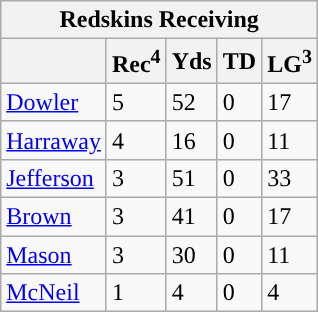<table class="wikitable">
<tr>
<th colspan="5">Redskins Receiving</th>
</tr>
<tr>
<th></th>
<th>Rec<sup>4</sup></th>
<th>Yds</th>
<th>TD</th>
<th>LG<sup>3</sup></th>
</tr>
<tr>
<td><a href='#'>Dowler</a></td>
<td>5</td>
<td>52</td>
<td>0</td>
<td>17</td>
</tr>
<tr>
<td><a href='#'>Harraway</a></td>
<td>4</td>
<td>16</td>
<td>0</td>
<td>11</td>
</tr>
<tr>
<td><a href='#'>Jefferson</a></td>
<td>3</td>
<td>51</td>
<td>0</td>
<td>33</td>
</tr>
<tr>
<td><a href='#'>Brown</a></td>
<td>3</td>
<td>41</td>
<td>0</td>
<td>17</td>
</tr>
<tr>
<td><a href='#'>Mason</a></td>
<td>3</td>
<td>30</td>
<td>0</td>
<td>11</td>
</tr>
<tr>
<td><a href='#'>McNeil</a></td>
<td>1</td>
<td>4</td>
<td>0</td>
<td>4</td>
</tr>
</table>
